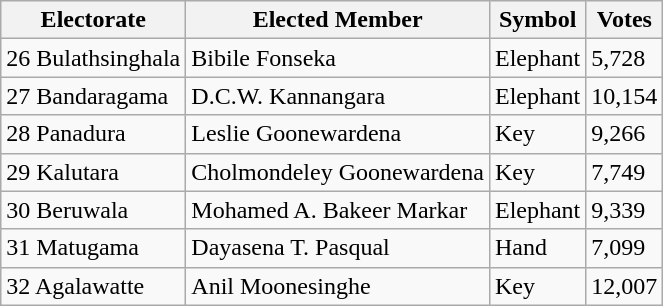<table class="wikitable" border="1">
<tr>
<th>Electorate</th>
<th>Elected Member</th>
<th>Symbol</th>
<th>Votes</th>
</tr>
<tr>
<td>26 Bulathsinghala</td>
<td>Bibile Fonseka</td>
<td>Elephant</td>
<td>5,728</td>
</tr>
<tr>
<td>27 Bandaragama</td>
<td>D.C.W.  Kannangara</td>
<td>Elephant</td>
<td>10,154</td>
</tr>
<tr>
<td>28 Panadura</td>
<td>Leslie Goonewardena</td>
<td>Key</td>
<td>9,266</td>
</tr>
<tr>
<td>29 Kalutara</td>
<td>Cholmondeley Goonewardena</td>
<td>Key</td>
<td>7,749</td>
</tr>
<tr>
<td>30 Beruwala</td>
<td>Mohamed A. Bakeer Markar</td>
<td>Elephant</td>
<td>9,339</td>
</tr>
<tr>
<td>31 Matugama</td>
<td>Dayasena T. Pasqual</td>
<td>Hand</td>
<td>7,099</td>
</tr>
<tr>
<td>32 Agalawatte</td>
<td>Anil Moonesinghe</td>
<td>Key</td>
<td>12,007</td>
</tr>
</table>
